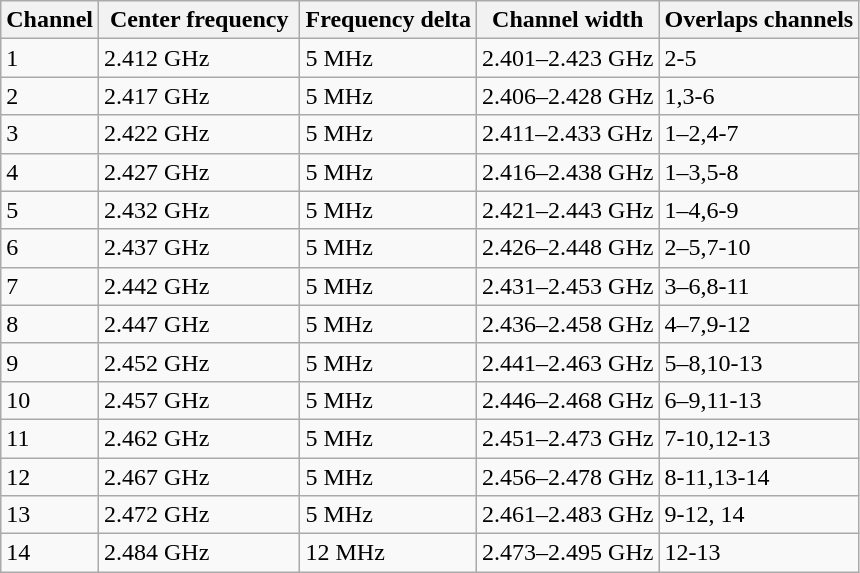<table class="wikitable">
<tr>
<th>Channel</th>
<th> Center frequency </th>
<th>Frequency delta</th>
<th>Channel width</th>
<th>Overlaps channels</th>
</tr>
<tr>
<td>1</td>
<td>2.412 GHz</td>
<td>5 MHz</td>
<td>2.401–2.423 GHz</td>
<td>2-5</td>
</tr>
<tr>
<td>2</td>
<td>2.417 GHz</td>
<td>5 MHz</td>
<td>2.406–2.428 GHz</td>
<td>1,3-6</td>
</tr>
<tr>
<td>3</td>
<td>2.422 GHz</td>
<td>5 MHz</td>
<td>2.411–2.433 GHz</td>
<td>1–2,4-7</td>
</tr>
<tr>
<td>4</td>
<td>2.427 GHz</td>
<td>5 MHz</td>
<td>2.416–2.438 GHz</td>
<td>1–3,5-8</td>
</tr>
<tr>
<td>5</td>
<td>2.432 GHz</td>
<td>5 MHz</td>
<td>2.421–2.443 GHz</td>
<td>1–4,6-9</td>
</tr>
<tr>
<td>6</td>
<td>2.437 GHz</td>
<td>5 MHz</td>
<td>2.426–2.448 GHz</td>
<td>2–5,7-10</td>
</tr>
<tr>
<td>7</td>
<td>2.442 GHz</td>
<td>5 MHz</td>
<td>2.431–2.453 GHz</td>
<td>3–6,8-11</td>
</tr>
<tr>
<td>8</td>
<td>2.447 GHz</td>
<td>5 MHz</td>
<td>2.436–2.458 GHz</td>
<td>4–7,9-12</td>
</tr>
<tr>
<td>9</td>
<td>2.452 GHz</td>
<td>5 MHz</td>
<td>2.441–2.463 GHz</td>
<td>5–8,10-13</td>
</tr>
<tr>
<td>10</td>
<td>2.457 GHz</td>
<td>5 MHz</td>
<td>2.446–2.468 GHz</td>
<td>6–9,11-13</td>
</tr>
<tr>
<td>11</td>
<td>2.462 GHz</td>
<td>5 MHz</td>
<td>2.451–2.473 GHz</td>
<td>7-10,12-13</td>
</tr>
<tr>
<td>12</td>
<td>2.467 GHz</td>
<td>5 MHz</td>
<td>2.456–2.478 GHz</td>
<td>8-11,13-14</td>
</tr>
<tr>
<td>13</td>
<td>2.472 GHz</td>
<td>5 MHz</td>
<td>2.461–2.483 GHz</td>
<td>9-12, 14</td>
</tr>
<tr>
<td>14</td>
<td>2.484 GHz</td>
<td>12 MHz</td>
<td>2.473–2.495 GHz</td>
<td>12-13</td>
</tr>
</table>
